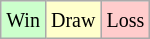<table class="wikitable">
<tr>
<td style="background-color: #CCFFCC;"><small>Win</small></td>
<td style="background-color: #FFFFCC;"><small>Draw</small></td>
<td style="background-color: #FFCCCC;"><small>Loss</small></td>
</tr>
</table>
